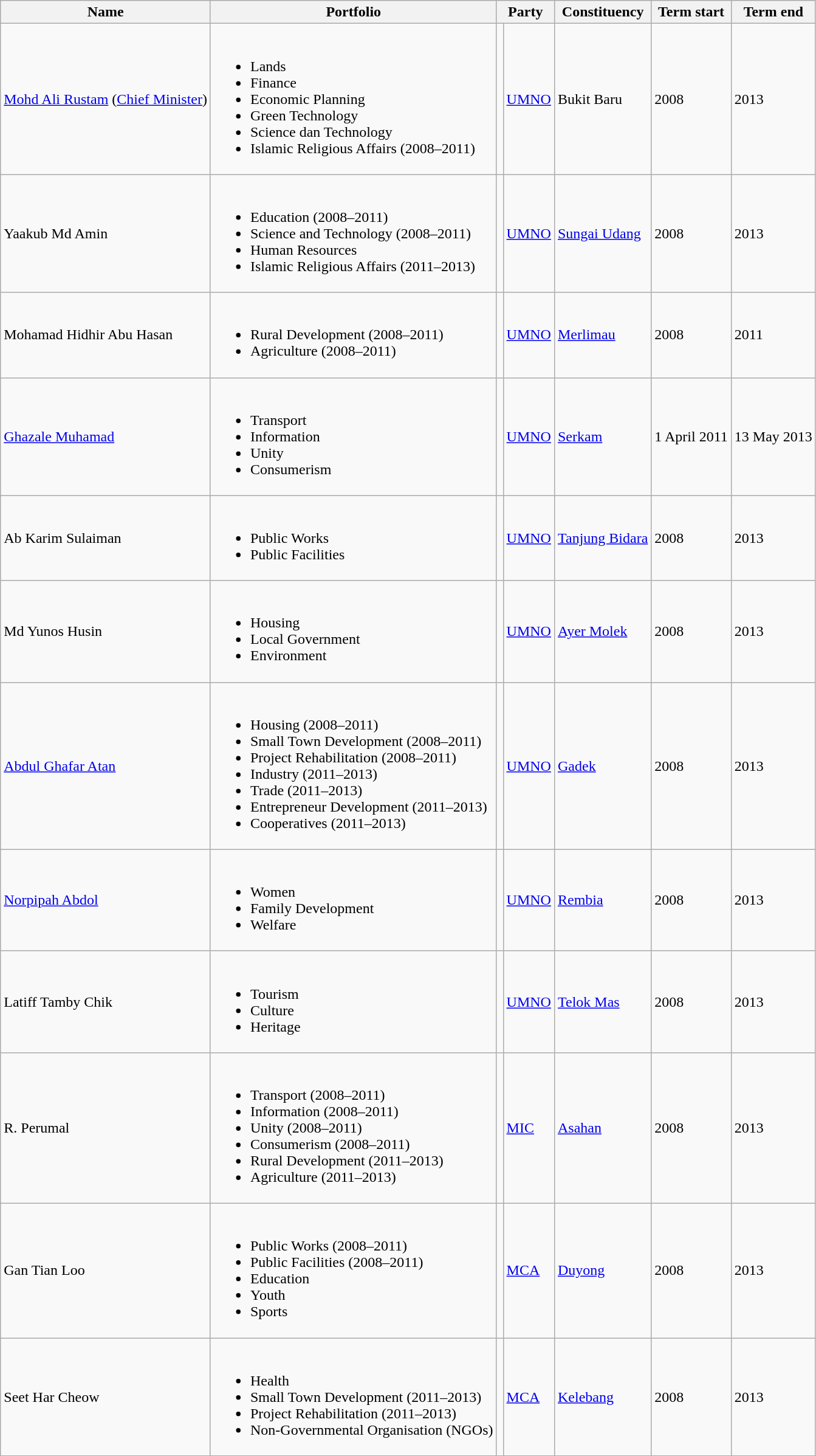<table class="wikitable">
<tr>
<th>Name</th>
<th>Portfolio</th>
<th colspan=2>Party</th>
<th>Constituency</th>
<th>Term start</th>
<th>Term end</th>
</tr>
<tr>
<td><a href='#'>Mohd Ali Rustam</a> (<a href='#'>Chief Minister</a>)</td>
<td><br><ul><li>Lands</li><li>Finance</li><li>Economic Planning</li><li>Green Technology</li><li>Science dan Technology</li><li>Islamic Religious Affairs (2008–2011)</li></ul></td>
<td bgcolor=></td>
<td><a href='#'>UMNO</a></td>
<td>Bukit Baru</td>
<td>2008</td>
<td>2013</td>
</tr>
<tr>
<td>Yaakub Md Amin</td>
<td><br><ul><li>Education (2008–2011)</li><li>Science and Technology (2008–2011)</li><li>Human Resources</li><li>Islamic Religious Affairs (2011–2013)</li></ul></td>
<td bgcolor=></td>
<td><a href='#'>UMNO</a></td>
<td><a href='#'>Sungai Udang</a></td>
<td>2008</td>
<td>2013</td>
</tr>
<tr>
<td>Mohamad Hidhir Abu Hasan</td>
<td><br><ul><li>Rural Development (2008–2011)</li><li>Agriculture (2008–2011)</li></ul></td>
<td bgcolor=></td>
<td><a href='#'>UMNO</a></td>
<td><a href='#'>Merlimau</a></td>
<td>2008</td>
<td>2011</td>
</tr>
<tr>
<td><a href='#'>Ghazale Muhamad</a></td>
<td><br><ul><li>Transport</li><li>Information</li><li>Unity</li><li>Consumerism</li></ul></td>
<td bgcolor=></td>
<td><a href='#'>UMNO</a></td>
<td><a href='#'>Serkam</a></td>
<td>1 April 2011</td>
<td>13 May 2013</td>
</tr>
<tr>
<td>Ab Karim Sulaiman</td>
<td><br><ul><li>Public Works</li><li>Public Facilities</li></ul></td>
<td bgcolor=></td>
<td><a href='#'>UMNO</a></td>
<td><a href='#'>Tanjung Bidara</a></td>
<td>2008</td>
<td>2013</td>
</tr>
<tr>
<td>Md Yunos Husin</td>
<td><br><ul><li>Housing</li><li>Local Government</li><li>Environment</li></ul></td>
<td bgcolor=></td>
<td><a href='#'>UMNO</a></td>
<td><a href='#'>Ayer Molek</a></td>
<td>2008</td>
<td>2013</td>
</tr>
<tr>
<td><a href='#'>Abdul Ghafar Atan</a></td>
<td><br><ul><li>Housing (2008–2011)</li><li>Small Town Development (2008–2011)</li><li>Project Rehabilitation (2008–2011)</li><li>Industry (2011–2013)</li><li>Trade (2011–2013)</li><li>Entrepreneur Development (2011–2013)</li><li>Cooperatives (2011–2013)</li></ul></td>
<td bgcolor=></td>
<td><a href='#'>UMNO</a></td>
<td><a href='#'>Gadek</a></td>
<td>2008</td>
<td>2013</td>
</tr>
<tr>
<td><a href='#'>Norpipah Abdol</a></td>
<td><br><ul><li>Women</li><li>Family Development</li><li>Welfare</li></ul></td>
<td bgcolor=></td>
<td><a href='#'>UMNO</a></td>
<td><a href='#'>Rembia</a></td>
<td>2008</td>
<td>2013</td>
</tr>
<tr>
<td>Latiff Tamby Chik</td>
<td><br><ul><li>Tourism</li><li>Culture</li><li>Heritage</li></ul></td>
<td bgcolor=></td>
<td><a href='#'>UMNO</a></td>
<td><a href='#'>Telok Mas</a></td>
<td>2008</td>
<td>2013</td>
</tr>
<tr>
<td>R. Perumal</td>
<td><br><ul><li>Transport (2008–2011)</li><li>Information (2008–2011)</li><li>Unity (2008–2011)</li><li>Consumerism (2008–2011)</li><li>Rural Development (2011–2013)</li><li>Agriculture (2011–2013)</li></ul></td>
<td bgcolor=></td>
<td><a href='#'>MIC</a></td>
<td><a href='#'>Asahan</a></td>
<td>2008</td>
<td>2013</td>
</tr>
<tr>
<td>Gan Tian Loo</td>
<td><br><ul><li>Public Works (2008–2011)</li><li>Public Facilities (2008–2011)</li><li>Education</li><li>Youth</li><li>Sports</li></ul></td>
<td bgcolor=></td>
<td><a href='#'>MCA</a></td>
<td><a href='#'>Duyong</a></td>
<td>2008</td>
<td>2013</td>
</tr>
<tr>
<td>Seet Har Cheow</td>
<td><br><ul><li>Health</li><li>Small Town Development (2011–2013)</li><li>Project Rehabilitation (2011–2013)</li><li>Non-Governmental Organisation (NGOs)</li></ul></td>
<td bgcolor=></td>
<td><a href='#'>MCA</a></td>
<td><a href='#'>Kelebang</a></td>
<td>2008</td>
<td>2013</td>
</tr>
<tr>
</tr>
</table>
